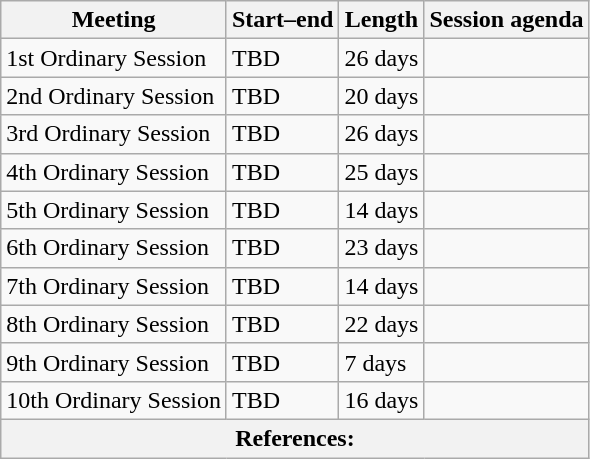<table class="wikitable sortable">
<tr>
<th scope="col">Meeting</th>
<th scope="col">Start–end</th>
<th scope="col">Length</th>
<th scope="col">Session agenda</th>
</tr>
<tr>
<td>1st Ordinary Session</td>
<td>TBD</td>
<td>26 days</td>
<td></td>
</tr>
<tr>
<td>2nd Ordinary Session</td>
<td>TBD</td>
<td>20 days</td>
<td></td>
</tr>
<tr>
<td>3rd Ordinary Session</td>
<td>TBD</td>
<td>26 days</td>
<td></td>
</tr>
<tr>
<td>4th Ordinary Session</td>
<td>TBD</td>
<td>25 days</td>
<td></td>
</tr>
<tr>
<td>5th Ordinary Session</td>
<td>TBD</td>
<td>14 days</td>
<td></td>
</tr>
<tr>
<td>6th Ordinary Session</td>
<td>TBD</td>
<td>23 days</td>
<td></td>
</tr>
<tr>
<td>7th Ordinary Session</td>
<td>TBD</td>
<td>14 days</td>
<td></td>
</tr>
<tr>
<td>8th Ordinary Session</td>
<td>TBD</td>
<td>22 days</td>
<td></td>
</tr>
<tr>
<td>9th Ordinary Session</td>
<td>TBD</td>
<td>7 days</td>
<td></td>
</tr>
<tr>
<td>10th Ordinary Session</td>
<td>TBD</td>
<td>16 days</td>
<td></td>
</tr>
<tr>
<th colspan="8" unsortable><strong>References:</strong><br></th>
</tr>
</table>
